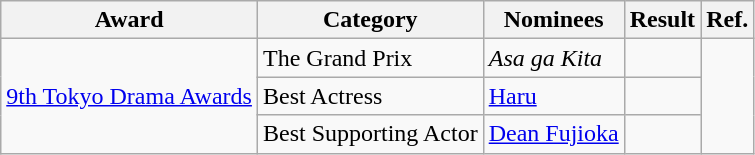<table class="wikitable">
<tr>
<th>Award</th>
<th>Category</th>
<th>Nominees</th>
<th>Result</th>
<th>Ref.</th>
</tr>
<tr>
<td rowspan="4"><a href='#'>9th Tokyo Drama Awards</a></td>
<td>The Grand Prix</td>
<td><em>Asa ga Kita </em></td>
<td></td>
<td rowspan="4"></td>
</tr>
<tr>
<td>Best Actress</td>
<td><a href='#'>Haru</a></td>
<td></td>
</tr>
<tr>
<td>Best Supporting Actor</td>
<td><a href='#'>Dean Fujioka</a></td>
<td></td>
</tr>
</table>
